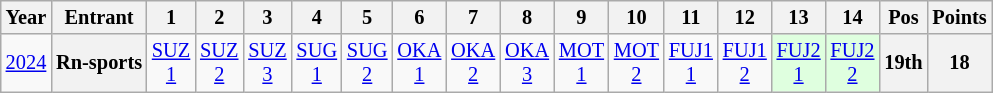<table class="wikitable" style="text-align:center; font-size:85%">
<tr>
<th>Year</th>
<th>Entrant</th>
<th>1</th>
<th>2</th>
<th>3</th>
<th>4</th>
<th>5</th>
<th>6</th>
<th>7</th>
<th>8</th>
<th>9</th>
<th>10</th>
<th>11</th>
<th>12</th>
<th>13</th>
<th>14</th>
<th>Pos</th>
<th>Points</th>
</tr>
<tr>
<td><a href='#'>2024</a></td>
<th nowrap>Rn-sports</th>
<td><a href='#'>SUZ<br>1</a></td>
<td><a href='#'>SUZ<br>2</a></td>
<td><a href='#'>SUZ<br>3</a></td>
<td><a href='#'>SUG<br>1</a></td>
<td><a href='#'>SUG<br>2</a></td>
<td><a href='#'>OKA<br>1</a></td>
<td><a href='#'>OKA<br>2</a></td>
<td><a href='#'>OKA<br>3</a></td>
<td><a href='#'>MOT<br>1</a></td>
<td><a href='#'>MOT<br>2</a></td>
<td><a href='#'>FUJ1<br>1</a></td>
<td><a href='#'>FUJ1<br>2</a></td>
<td style="background:#DFFFDF;"><a href='#'>FUJ2<br>1</a><br></td>
<td style="background:#DFFFDF;"><a href='#'>FUJ2<br>2</a><br></td>
<th>19th</th>
<th>18</th>
</tr>
</table>
